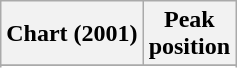<table class="wikitable sortable plainrowheaders">
<tr>
<th scope="col">Chart (2001)</th>
<th scope="col">Peak<br>position</th>
</tr>
<tr>
</tr>
<tr>
</tr>
<tr>
</tr>
<tr>
</tr>
<tr>
</tr>
</table>
